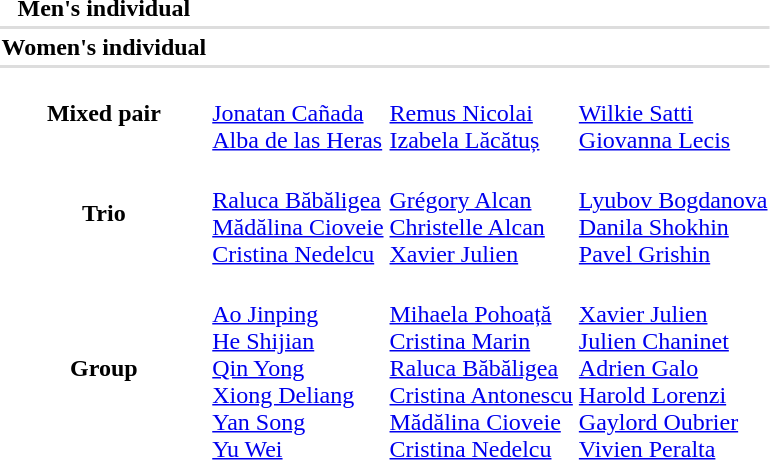<table>
<tr>
<th scope="row">Men's individual</th>
<td></td>
<td></td>
<td></td>
</tr>
<tr bgcolor=#DDDDDD>
<td colspan=4></td>
</tr>
<tr>
<th scope="row">Women's individual</th>
<td></td>
<td></td>
<td></td>
</tr>
<tr bgcolor=#DDDDDD>
<td colspan=4></td>
</tr>
<tr>
<th scope="row">Mixed pair</th>
<td><br><a href='#'>Jonatan Cañada</a><br><a href='#'>Alba de las Heras</a></td>
<td><br><a href='#'>Remus Nicolai</a><br><a href='#'>Izabela Lăcătuș</a></td>
<td><br><a href='#'>Wilkie Satti</a><br><a href='#'>Giovanna Lecis</a></td>
</tr>
<tr>
<th scope="row">Trio</th>
<td><br><a href='#'>Raluca Băbăligea</a><br><a href='#'>Mădălina Cioveie</a><br><a href='#'>Cristina Nedelcu</a></td>
<td><br><a href='#'>Grégory Alcan</a><br><a href='#'>Christelle Alcan</a><br><a href='#'>Xavier Julien</a></td>
<td><br><a href='#'>Lyubov Bogdanova</a><br><a href='#'>Danila Shokhin</a><br><a href='#'>Pavel Grishin</a></td>
</tr>
<tr>
<th scope="row">Group</th>
<td><br><a href='#'>Ao Jinping</a><br><a href='#'>He Shijian</a><br><a href='#'>Qin Yong</a><br><a href='#'>Xiong Deliang</a><br><a href='#'>Yan Song</a><br><a href='#'>Yu Wei</a></td>
<td><br><a href='#'>Mihaela Pohoață</a><br><a href='#'>Cristina Marin</a><br><a href='#'>Raluca Băbăligea</a><br><a href='#'>Cristina Antonescu</a><br><a href='#'>Mădălina Cioveie</a><br><a href='#'>Cristina Nedelcu</a></td>
<td><br><a href='#'>Xavier Julien</a><br><a href='#'>Julien Chaninet</a><br><a href='#'>Adrien Galo</a><br><a href='#'>Harold Lorenzi</a><br><a href='#'>Gaylord Oubrier</a><br><a href='#'>Vivien Peralta</a></td>
</tr>
</table>
